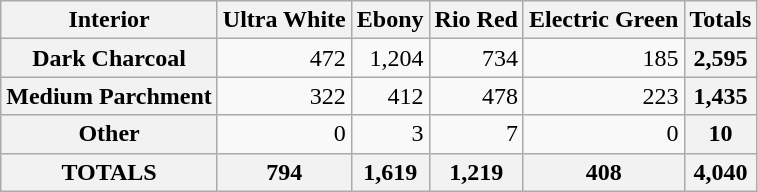<table class=wikitable>
<tr>
<th>Interior</th>
<th>Ultra White</th>
<th>Ebony</th>
<th>Rio Red</th>
<th>Electric Green</th>
<th>Totals</th>
</tr>
<tr>
<th>Dark Charcoal</th>
<td align=right>472</td>
<td align=right>1,204</td>
<td align=right>734</td>
<td align=right>185</td>
<th>2,595</th>
</tr>
<tr>
<th>Medium Parchment</th>
<td align=right>322</td>
<td align=right>412</td>
<td align=right>478</td>
<td align=right>223</td>
<th>1,435</th>
</tr>
<tr>
<th>Other</th>
<td align=right>0</td>
<td align=right>3</td>
<td align=right>7</td>
<td align=right>0</td>
<th>10</th>
</tr>
<tr>
<th>TOTALS</th>
<th>794</th>
<th>1,619</th>
<th>1,219</th>
<th>408</th>
<th>4,040</th>
</tr>
</table>
